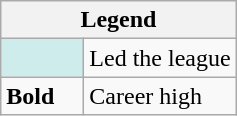<table class="wikitable mw-collapsible mw-collapsed">
<tr>
<th colspan="2">Legend</th>
</tr>
<tr>
<td style="background:#cfecec; width:3em;"></td>
<td>Led the league</td>
</tr>
<tr>
<td><strong>Bold</strong></td>
<td>Career high</td>
</tr>
</table>
